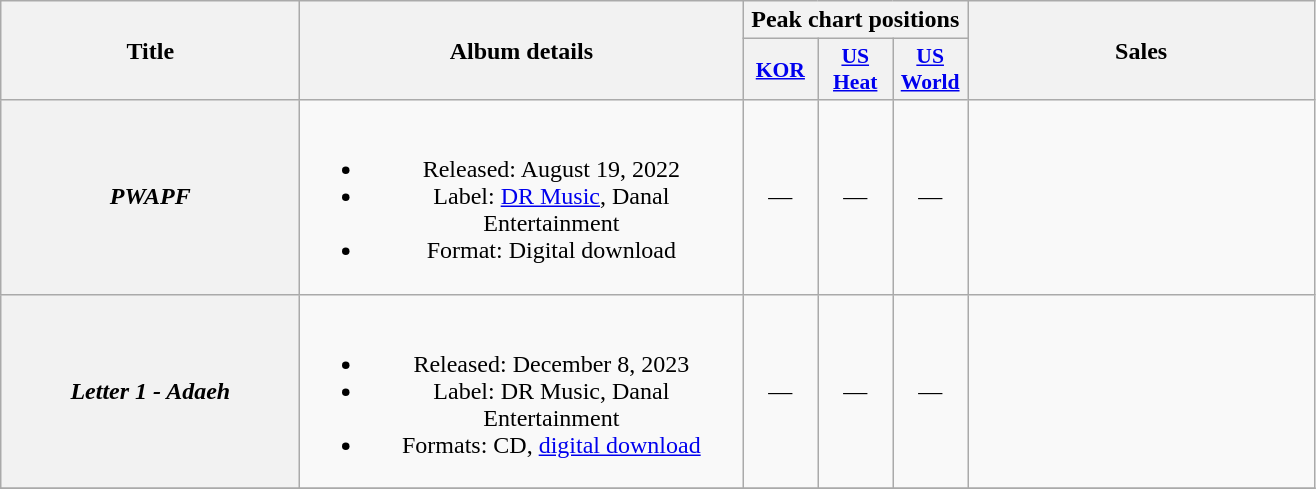<table class="wikitable plainrowheaders" style="text-align:center;">
<tr>
<th rowspan="2" style="width:12em;">Title</th>
<th rowspan="2" style="width:18em;">Album details</th>
<th colspan="3">Peak chart positions</th>
<th rowspan="2" style="width:14em;">Sales</th>
</tr>
<tr>
<th scope="col" style="width:3em;font-size:90%;"><a href='#'>KOR</a><br></th>
<th scope="col" style="width:3em;font-size:90%;"><a href='#'>US Heat</a><br></th>
<th scope="col" style="width:3em;font-size:90%;"><a href='#'>US World</a></th>
</tr>
<tr>
<th scope="row"><em>PWAPF</em></th>
<td><br><ul><li>Released: August 19, 2022</li><li>Label: <a href='#'>DR Music</a>, Danal Entertainment</li><li>Format: Digital download</li></ul></td>
<td>—</td>
<td>—</td>
<td>—</td>
<td></td>
</tr>
<tr>
<th scope="row"><em>Letter 1 - Adaeh</em></th>
<td><br><ul><li>Released: December 8, 2023</li><li>Label: DR Music, Danal Entertainment</li><li>Formats: CD, <a href='#'>digital download</a></li></ul></td>
<td>—</td>
<td>—</td>
<td>—</td>
<td></td>
</tr>
<tr>
</tr>
</table>
